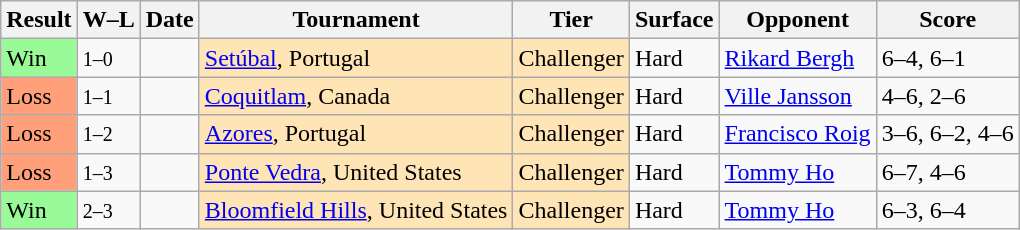<table class="sortable wikitable">
<tr>
<th>Result</th>
<th class="unsortable">W–L</th>
<th>Date</th>
<th>Tournament</th>
<th>Tier</th>
<th>Surface</th>
<th>Opponent</th>
<th class="unsortable">Score</th>
</tr>
<tr>
<td style="background:#98fb98;">Win</td>
<td><small>1–0</small></td>
<td></td>
<td style="background:moccasin;"><a href='#'>Setúbal</a>, Portugal</td>
<td style="background:moccasin;">Challenger</td>
<td>Hard</td>
<td> <a href='#'>Rikard Bergh</a></td>
<td>6–4, 6–1</td>
</tr>
<tr>
<td style="background:#ffa07a;">Loss</td>
<td><small>1–1</small></td>
<td></td>
<td style="background:moccasin;"><a href='#'>Coquitlam</a>, Canada</td>
<td style="background:moccasin;">Challenger</td>
<td>Hard</td>
<td> <a href='#'>Ville Jansson</a></td>
<td>4–6, 2–6</td>
</tr>
<tr>
<td style="background:#ffa07a;">Loss</td>
<td><small>1–2</small></td>
<td></td>
<td style="background:moccasin;"><a href='#'>Azores</a>, Portugal</td>
<td style="background:moccasin;">Challenger</td>
<td>Hard</td>
<td> <a href='#'>Francisco Roig</a></td>
<td>3–6, 6–2, 4–6</td>
</tr>
<tr>
<td style="background:#ffa07a;">Loss</td>
<td><small>1–3</small></td>
<td></td>
<td style="background:moccasin;"><a href='#'>Ponte Vedra</a>, United States</td>
<td style="background:moccasin;">Challenger</td>
<td>Hard</td>
<td> <a href='#'>Tommy Ho</a></td>
<td>6–7, 4–6</td>
</tr>
<tr>
<td style="background:#98fb98;">Win</td>
<td><small>2–3</small></td>
<td></td>
<td style="background:moccasin;"><a href='#'>Bloomfield Hills</a>, United States</td>
<td style="background:moccasin;">Challenger</td>
<td>Hard</td>
<td> <a href='#'>Tommy Ho</a></td>
<td>6–3, 6–4</td>
</tr>
</table>
